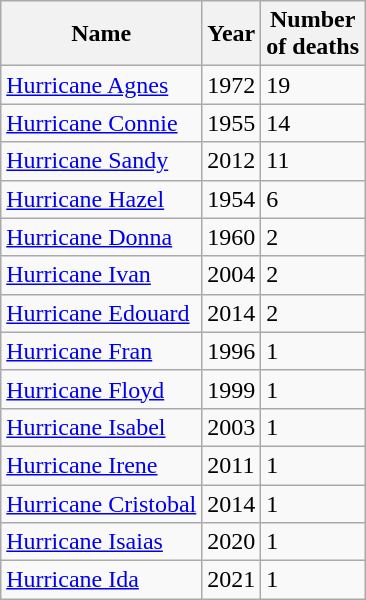<table class="wikitable sortable">
<tr>
<th>Name</th>
<th>Year</th>
<th>Number<br>of deaths</th>
</tr>
<tr>
<td><a href='#'>Hurricane Agnes</a></td>
<td>1972</td>
<td>19</td>
</tr>
<tr>
<td><a href='#'>Hurricane Connie</a></td>
<td>1955</td>
<td>14</td>
</tr>
<tr>
<td><a href='#'>Hurricane Sandy</a></td>
<td>2012</td>
<td>11</td>
</tr>
<tr>
<td><a href='#'>Hurricane Hazel</a></td>
<td>1954</td>
<td>6</td>
</tr>
<tr>
<td><a href='#'>Hurricane Donna</a></td>
<td>1960</td>
<td>2</td>
</tr>
<tr>
<td><a href='#'>Hurricane Ivan</a></td>
<td>2004</td>
<td>2</td>
</tr>
<tr>
<td><a href='#'>Hurricane Edouard</a></td>
<td>2014</td>
<td>2</td>
</tr>
<tr>
<td><a href='#'>Hurricane Fran</a></td>
<td>1996</td>
<td>1</td>
</tr>
<tr>
<td><a href='#'>Hurricane Floyd</a></td>
<td>1999</td>
<td>1</td>
</tr>
<tr>
<td><a href='#'>Hurricane Isabel</a></td>
<td>2003</td>
<td>1</td>
</tr>
<tr>
<td><a href='#'>Hurricane Irene</a></td>
<td>2011</td>
<td>1</td>
</tr>
<tr>
<td><a href='#'>Hurricane Cristobal</a></td>
<td>2014</td>
<td>1</td>
</tr>
<tr>
<td><a href='#'>Hurricane Isaias</a></td>
<td>2020</td>
<td>1</td>
</tr>
<tr>
<td><a href='#'>Hurricane Ida</a></td>
<td>2021</td>
<td>1</td>
</tr>
</table>
